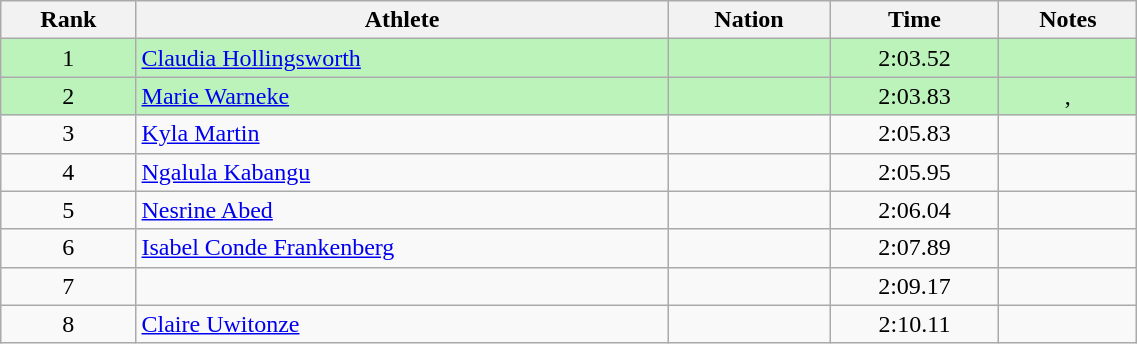<table class="wikitable sortable" style="text-align:center;width: 60%;">
<tr>
<th scope="col">Rank</th>
<th scope="col">Athlete</th>
<th scope="col">Nation</th>
<th scope="col">Time</th>
<th scope="col">Notes</th>
</tr>
<tr bgcolor=bbf3bb>
<td>1</td>
<td align=left><a href='#'>Claudia Hollingsworth</a></td>
<td align=left></td>
<td>2:03.52</td>
<td></td>
</tr>
<tr bgcolor=bbf3bb>
<td>2</td>
<td align=left><a href='#'>Marie Warneke</a></td>
<td align=left></td>
<td>2:03.83</td>
<td>, </td>
</tr>
<tr>
<td>3</td>
<td align=left><a href='#'>Kyla Martin</a></td>
<td align=left></td>
<td>2:05.83</td>
<td></td>
</tr>
<tr>
<td>4</td>
<td align=left><a href='#'>Ngalula Kabangu</a></td>
<td align=left></td>
<td>2:05.95</td>
<td></td>
</tr>
<tr>
<td>5</td>
<td align=left><a href='#'>Nesrine Abed</a></td>
<td align=left></td>
<td>2:06.04</td>
<td></td>
</tr>
<tr>
<td>6</td>
<td align=left><a href='#'>Isabel Conde Frankenberg</a></td>
<td align=left></td>
<td>2:07.89</td>
<td></td>
</tr>
<tr>
<td>7</td>
<td align=left></td>
<td align=left></td>
<td>2:09.17</td>
<td></td>
</tr>
<tr>
<td>8</td>
<td align=left><a href='#'>Claire Uwitonze</a></td>
<td align=left></td>
<td>2:10.11</td>
<td></td>
</tr>
</table>
